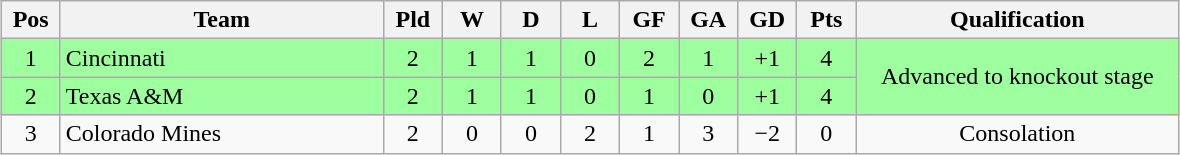<table class="wikitable" style="text-align:center; margin: 1em auto">
<tr>
<th style="width:2em">Pos</th>
<th style="width:13em">Team</th>
<th style="width:2em">Pld</th>
<th style="width:2em">W</th>
<th style="width:2em">D</th>
<th style="width:2em">L</th>
<th style="width:2em">GF</th>
<th style="width:2em">GA</th>
<th style="width:2em">GD</th>
<th style="width:2em">Pts</th>
<th style="width:13em">Qualification</th>
</tr>
<tr bgcolor="#9eff9e">
<td>1</td>
<td style="text-align:left">Cincinnati</td>
<td>2</td>
<td>1</td>
<td>1</td>
<td>0</td>
<td>2</td>
<td>1</td>
<td>+1</td>
<td>4</td>
<td rowspan="2">Advanced to knockout stage</td>
</tr>
<tr bgcolor="#9eff9e">
<td>2</td>
<td style="text-align:left">Texas A&M</td>
<td>2</td>
<td>1</td>
<td>1</td>
<td>0</td>
<td>1</td>
<td>0</td>
<td>+1</td>
<td>4</td>
</tr>
<tr>
<td>3</td>
<td style="text-align:left">Colorado Mines</td>
<td>2</td>
<td>0</td>
<td>0</td>
<td>2</td>
<td>1</td>
<td>3</td>
<td>−2</td>
<td>0</td>
<td>Consolation</td>
</tr>
</table>
